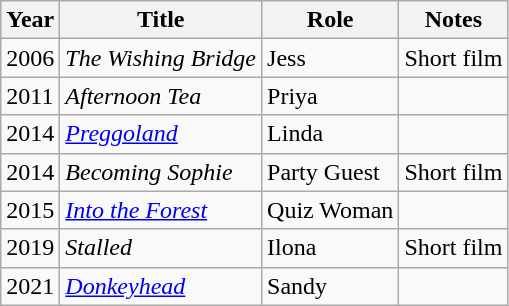<table class="wikitable sortable">
<tr>
<th>Year</th>
<th>Title</th>
<th>Role</th>
<th class="unsortable">Notes</th>
</tr>
<tr>
<td>2006</td>
<td data-sort-value="Wishing Bridge, The"><em>The Wishing Bridge</em></td>
<td>Jess</td>
<td>Short film</td>
</tr>
<tr>
<td>2011</td>
<td><em>Afternoon Tea</em></td>
<td>Priya</td>
<td></td>
</tr>
<tr>
<td>2014</td>
<td><em><a href='#'>Preggoland</a></em></td>
<td>Linda</td>
<td></td>
</tr>
<tr>
<td>2014</td>
<td><em>Becoming Sophie</em></td>
<td>Party Guest</td>
<td>Short film</td>
</tr>
<tr>
<td>2015</td>
<td><em><a href='#'>Into the Forest</a></em></td>
<td>Quiz Woman</td>
<td></td>
</tr>
<tr>
<td>2019</td>
<td><em>Stalled</em></td>
<td>Ilona</td>
<td>Short film</td>
</tr>
<tr>
<td>2021</td>
<td><em><a href='#'>Donkeyhead</a></em></td>
<td>Sandy</td>
<td></td>
</tr>
</table>
